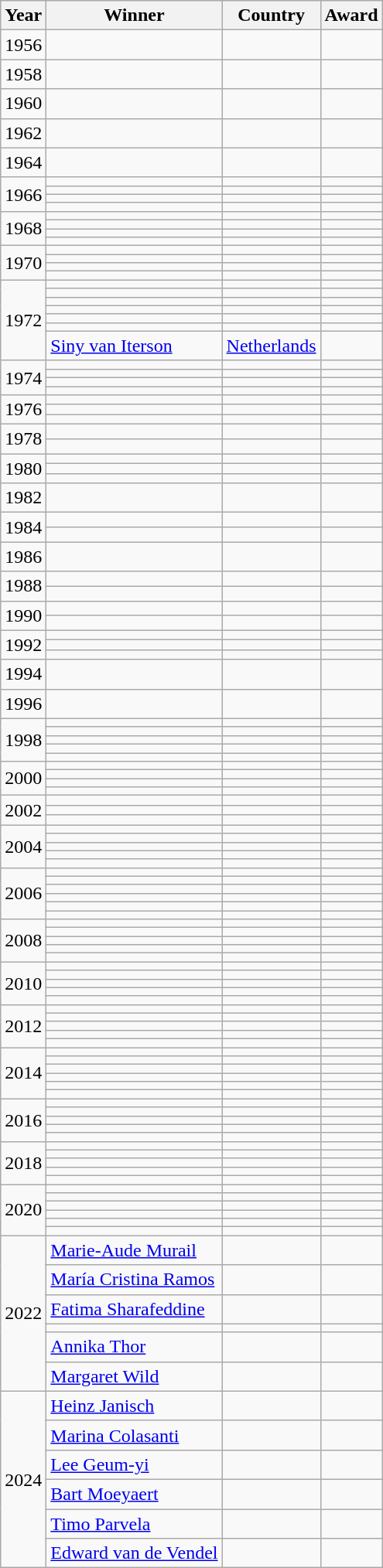<table class="wikitable sortable">
<tr>
<th scope="col">Year</th>
<th scope="col">Winner</th>
<th scope="col">Country</th>
<th scope="col">Award</th>
</tr>
<tr>
<td scope="row">1956</td>
<td></td>
<td></td>
<td></td>
</tr>
<tr>
<td scope="row">1958</td>
<td></td>
<td></td>
<td></td>
</tr>
<tr>
<td scope="row">1960</td>
<td></td>
<td></td>
<td></td>
</tr>
<tr>
<td scope="row">1962</td>
<td></td>
<td></td>
<td></td>
</tr>
<tr>
<td scope="row">1964</td>
<td></td>
<td></td>
<td></td>
</tr>
<tr>
<td rowspan="4" scope="row">1966</td>
<td></td>
<td></td>
<td></td>
</tr>
<tr>
<td></td>
<td></td>
<td></td>
</tr>
<tr>
<td></td>
<td></td>
<td></td>
</tr>
<tr>
<td></td>
<td></td>
<td></td>
</tr>
<tr>
<td rowspan="4" scope="row">1968</td>
<td></td>
<td></td>
<td></td>
</tr>
<tr>
<td></td>
<td></td>
<td></td>
</tr>
<tr>
<td></td>
<td></td>
<td></td>
</tr>
<tr>
<td></td>
<td></td>
<td></td>
</tr>
<tr>
<td rowspan="4" scope="row">1970</td>
<td></td>
<td></td>
<td></td>
</tr>
<tr>
<td></td>
<td></td>
<td></td>
</tr>
<tr>
<td></td>
<td></td>
<td></td>
</tr>
<tr>
<td></td>
<td></td>
<td></td>
</tr>
<tr>
<td rowspan="7" scope="row">1972</td>
<td></td>
<td></td>
<td></td>
</tr>
<tr>
<td></td>
<td></td>
<td></td>
</tr>
<tr>
<td></td>
<td></td>
<td></td>
</tr>
<tr>
<td></td>
<td></td>
<td></td>
</tr>
<tr>
<td></td>
<td></td>
<td></td>
</tr>
<tr>
<td></td>
<td></td>
<td></td>
</tr>
<tr>
<td><a href='#'>Siny van Iterson</a></td>
<td> <a href='#'>Netherlands</a></td>
<td></td>
</tr>
<tr>
<td rowspan="4" scope="row">1974</td>
<td></td>
<td></td>
<td></td>
</tr>
<tr>
<td></td>
<td></td>
<td></td>
</tr>
<tr>
<td></td>
<td></td>
<td></td>
</tr>
<tr>
<td></td>
<td></td>
<td></td>
</tr>
<tr>
<td rowspan="3" scope="row">1976</td>
<td></td>
<td></td>
<td></td>
</tr>
<tr>
<td></td>
<td></td>
<td></td>
</tr>
<tr>
<td></td>
<td></td>
<td></td>
</tr>
<tr>
<td rowspan="2" scope="row">1978</td>
<td></td>
<td></td>
<td></td>
</tr>
<tr>
<td></td>
<td></td>
<td></td>
</tr>
<tr>
<td rowspan="3" scope="row">1980</td>
<td></td>
<td></td>
<td></td>
</tr>
<tr>
<td></td>
<td></td>
<td></td>
</tr>
<tr>
<td></td>
<td></td>
<td></td>
</tr>
<tr>
<td scope="row">1982</td>
<td></td>
<td></td>
<td></td>
</tr>
<tr>
<td rowspan="2" scope="row">1984</td>
<td></td>
<td></td>
<td></td>
</tr>
<tr>
<td></td>
<td></td>
<td></td>
</tr>
<tr>
<td scope="row">1986</td>
<td></td>
<td></td>
<td></td>
</tr>
<tr>
<td rowspan="2" scope="row">1988</td>
<td></td>
<td></td>
<td></td>
</tr>
<tr>
<td></td>
<td></td>
<td></td>
</tr>
<tr>
<td rowspan="2" scope="row">1990</td>
<td></td>
<td></td>
<td></td>
</tr>
<tr>
<td></td>
<td></td>
<td></td>
</tr>
<tr>
<td rowspan="3" scope="row">1992</td>
<td></td>
<td></td>
<td></td>
</tr>
<tr>
<td></td>
<td></td>
<td></td>
</tr>
<tr>
<td></td>
<td></td>
<td></td>
</tr>
<tr>
<td scope="row">1994</td>
<td></td>
<td></td>
<td></td>
</tr>
<tr>
<td scope="row">1996</td>
<td></td>
<td></td>
<td></td>
</tr>
<tr>
<td rowspan="5" scope="row">1998</td>
<td></td>
<td></td>
<td></td>
</tr>
<tr>
<td></td>
<td></td>
<td></td>
</tr>
<tr>
<td></td>
<td></td>
<td></td>
</tr>
<tr>
<td></td>
<td></td>
<td></td>
</tr>
<tr>
<td></td>
<td></td>
<td></td>
</tr>
<tr>
<td rowspan="4" scope="row">2000</td>
<td></td>
<td></td>
<td></td>
</tr>
<tr>
<td></td>
<td></td>
<td></td>
</tr>
<tr>
<td></td>
<td></td>
<td></td>
</tr>
<tr>
<td></td>
<td></td>
<td></td>
</tr>
<tr>
<td rowspan="3" scope="row">2002</td>
<td></td>
<td></td>
<td></td>
</tr>
<tr>
<td></td>
<td></td>
<td></td>
</tr>
<tr>
<td></td>
<td></td>
<td></td>
</tr>
<tr>
<td rowspan="5" scope="row">2004</td>
<td></td>
<td></td>
<td></td>
</tr>
<tr>
<td></td>
<td></td>
<td></td>
</tr>
<tr>
<td></td>
<td></td>
<td></td>
</tr>
<tr>
<td></td>
<td></td>
<td></td>
</tr>
<tr>
<td></td>
<td></td>
<td></td>
</tr>
<tr>
<td rowspan="6" scope="row">2006</td>
<td></td>
<td></td>
<td></td>
</tr>
<tr>
<td></td>
<td></td>
<td></td>
</tr>
<tr>
<td></td>
<td></td>
<td></td>
</tr>
<tr>
<td></td>
<td></td>
<td></td>
</tr>
<tr>
<td></td>
<td></td>
<td></td>
</tr>
<tr>
<td></td>
<td></td>
<td></td>
</tr>
<tr>
<td rowspan="5" scope="row">2008</td>
<td></td>
<td></td>
<td></td>
</tr>
<tr>
<td></td>
<td></td>
<td></td>
</tr>
<tr>
<td></td>
<td></td>
<td></td>
</tr>
<tr>
<td></td>
<td></td>
<td></td>
</tr>
<tr>
<td></td>
<td></td>
<td></td>
</tr>
<tr>
<td rowspan="5" scope="row">2010</td>
<td></td>
<td></td>
<td></td>
</tr>
<tr>
<td></td>
<td></td>
<td></td>
</tr>
<tr>
<td></td>
<td></td>
<td></td>
</tr>
<tr>
<td></td>
<td></td>
<td></td>
</tr>
<tr>
<td></td>
<td></td>
<td></td>
</tr>
<tr>
<td rowspan="5" scope="row">2012</td>
<td></td>
<td></td>
<td></td>
</tr>
<tr>
<td></td>
<td></td>
<td></td>
</tr>
<tr>
<td></td>
<td></td>
<td></td>
</tr>
<tr>
<td></td>
<td></td>
<td></td>
</tr>
<tr>
<td></td>
<td></td>
<td></td>
</tr>
<tr>
<td rowspan="6" scope="row">2014</td>
<td></td>
<td></td>
<td></td>
</tr>
<tr>
<td></td>
<td></td>
<td></td>
</tr>
<tr>
<td></td>
<td></td>
<td></td>
</tr>
<tr>
<td></td>
<td></td>
<td></td>
</tr>
<tr>
<td></td>
<td></td>
<td></td>
</tr>
<tr>
<td></td>
<td></td>
<td></td>
</tr>
<tr>
<td rowspan="5" scope="row">2016</td>
<td></td>
<td></td>
<td></td>
</tr>
<tr>
<td></td>
<td></td>
<td></td>
</tr>
<tr>
<td></td>
<td></td>
<td></td>
</tr>
<tr>
<td></td>
<td></td>
<td></td>
</tr>
<tr>
<td></td>
<td></td>
<td></td>
</tr>
<tr>
<td rowspan="5" scope="row">2018</td>
<td></td>
<td></td>
<td></td>
</tr>
<tr>
<td></td>
<td></td>
<td></td>
</tr>
<tr>
<td></td>
<td></td>
<td></td>
</tr>
<tr>
<td></td>
<td></td>
<td></td>
</tr>
<tr>
<td></td>
<td></td>
<td></td>
</tr>
<tr>
<td rowspan="6" scope="row">2020</td>
<td></td>
<td></td>
<td></td>
</tr>
<tr>
<td></td>
<td></td>
<td></td>
</tr>
<tr>
<td></td>
<td></td>
<td></td>
</tr>
<tr>
<td></td>
<td></td>
<td></td>
</tr>
<tr>
<td></td>
<td></td>
<td></td>
</tr>
<tr>
<td></td>
<td></td>
<td></td>
</tr>
<tr>
<td rowspan="6">2022</td>
<td><a href='#'>Marie-Aude Murail</a></td>
<td></td>
<td></td>
</tr>
<tr>
<td><a href='#'>María Cristina Ramos</a></td>
<td></td>
<td></td>
</tr>
<tr>
<td><a href='#'>Fatima Sharafeddine</a></td>
<td></td>
<td></td>
</tr>
<tr>
<td></td>
<td></td>
<td></td>
</tr>
<tr>
<td><a href='#'>Annika Thor</a></td>
<td></td>
<td></td>
</tr>
<tr>
<td><a href='#'>Margaret Wild</a></td>
<td></td>
<td></td>
</tr>
<tr>
<td rowspan="6">2024</td>
<td><a href='#'>Heinz Janisch</a></td>
<td></td>
<td></td>
</tr>
<tr>
<td><a href='#'>Marina Colasanti</a></td>
<td></td>
<td></td>
</tr>
<tr>
<td><a href='#'>Lee Geum-yi</a></td>
<td></td>
<td></td>
</tr>
<tr>
<td><a href='#'>Bart Moeyaert</a></td>
<td></td>
<td></td>
</tr>
<tr>
<td><a href='#'>Timo Parvela</a></td>
<td></td>
<td></td>
</tr>
<tr>
<td><a href='#'>Edward van de Vendel</a></td>
<td></td>
<td></td>
</tr>
</table>
